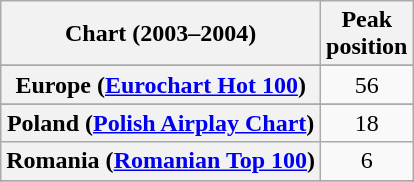<table class="wikitable sortable plainrowheaders" style="text-align:center">
<tr>
<th>Chart (2003–2004)</th>
<th>Peak<br>position</th>
</tr>
<tr>
</tr>
<tr>
</tr>
<tr>
</tr>
<tr>
</tr>
<tr>
<th scope="row">Europe (<a href='#'>Eurochart Hot 100</a>)</th>
<td>56</td>
</tr>
<tr>
</tr>
<tr>
</tr>
<tr>
</tr>
<tr>
<th scope="row">Poland (<a href='#'>Polish Airplay Chart</a>)</th>
<td align="center">18</td>
</tr>
<tr>
<th scope="row">Romania (<a href='#'>Romanian Top 100</a>)</th>
<td align="center">6</td>
</tr>
<tr>
</tr>
<tr>
</tr>
<tr>
</tr>
</table>
